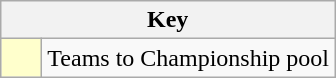<table class="wikitable" style="text-align: center;">
<tr>
<th colspan=2>Key</th>
</tr>
<tr>
<td style="background:#ffc; width:20px;"></td>
<td align=left>Teams to Championship pool</td>
</tr>
</table>
